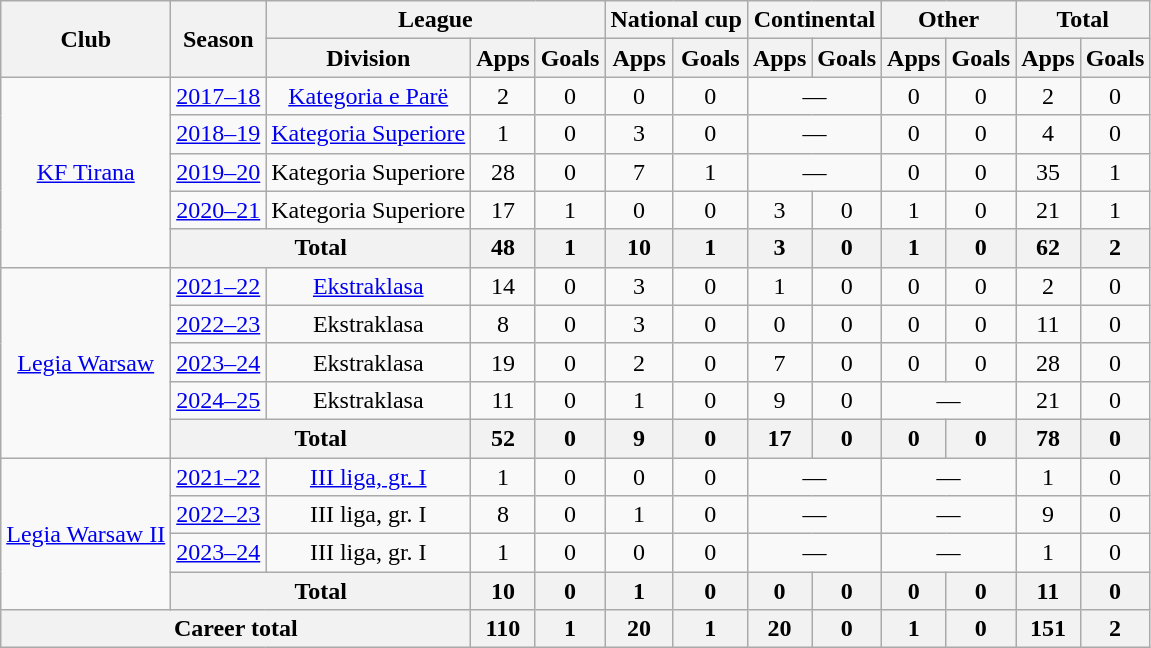<table class=wikitable style=text-align:center>
<tr>
<th rowspan="2">Club</th>
<th rowspan="2">Season</th>
<th colspan="3">League</th>
<th colspan="2">National cup</th>
<th colspan="2">Continental</th>
<th colspan="2">Other</th>
<th colspan="2">Total</th>
</tr>
<tr>
<th>Division</th>
<th>Apps</th>
<th>Goals</th>
<th>Apps</th>
<th>Goals</th>
<th>Apps</th>
<th>Goals</th>
<th>Apps</th>
<th>Goals</th>
<th>Apps</th>
<th>Goals</th>
</tr>
<tr>
<td rowspan="5"><a href='#'>KF Tirana</a></td>
<td><a href='#'>2017–18</a></td>
<td><a href='#'>Kategoria e Parë</a></td>
<td>2</td>
<td>0</td>
<td>0</td>
<td>0</td>
<td colspan="2">—</td>
<td>0</td>
<td>0</td>
<td>2</td>
<td>0</td>
</tr>
<tr>
<td><a href='#'>2018–19</a></td>
<td><a href='#'>Kategoria Superiore</a></td>
<td>1</td>
<td>0</td>
<td>3</td>
<td>0</td>
<td colspan="2">—</td>
<td>0</td>
<td>0</td>
<td>4</td>
<td>0</td>
</tr>
<tr>
<td><a href='#'>2019–20</a></td>
<td>Kategoria Superiore</td>
<td>28</td>
<td>0</td>
<td>7</td>
<td>1</td>
<td colspan="2">—</td>
<td>0</td>
<td>0</td>
<td>35</td>
<td>1</td>
</tr>
<tr>
<td><a href='#'>2020–21</a></td>
<td>Kategoria Superiore</td>
<td>17</td>
<td>1</td>
<td>0</td>
<td>0</td>
<td>3</td>
<td>0</td>
<td>1</td>
<td>0</td>
<td>21</td>
<td>1</td>
</tr>
<tr>
<th colspan="2"><strong>Total</strong></th>
<th>48</th>
<th>1</th>
<th>10</th>
<th>1</th>
<th>3</th>
<th>0</th>
<th>1</th>
<th>0</th>
<th>62</th>
<th>2</th>
</tr>
<tr>
<td rowspan="5"><a href='#'>Legia Warsaw</a></td>
<td><a href='#'>2021–22</a></td>
<td><a href='#'>Ekstraklasa</a></td>
<td>14</td>
<td>0</td>
<td>3</td>
<td>0</td>
<td>1</td>
<td>0</td>
<td>0</td>
<td>0</td>
<td>2</td>
<td>0</td>
</tr>
<tr>
<td><a href='#'>2022–23</a></td>
<td>Ekstraklasa</td>
<td>8</td>
<td>0</td>
<td>3</td>
<td>0</td>
<td>0</td>
<td>0</td>
<td>0</td>
<td>0</td>
<td>11</td>
<td>0</td>
</tr>
<tr>
<td><a href='#'>2023–24</a></td>
<td>Ekstraklasa</td>
<td>19</td>
<td>0</td>
<td>2</td>
<td>0</td>
<td>7</td>
<td>0</td>
<td>0</td>
<td>0</td>
<td>28</td>
<td>0</td>
</tr>
<tr>
<td><a href='#'>2024–25</a></td>
<td>Ekstraklasa</td>
<td>11</td>
<td>0</td>
<td>1</td>
<td>0</td>
<td>9</td>
<td>0</td>
<td colspan="2">—</td>
<td>21</td>
<td>0</td>
</tr>
<tr>
<th colspan="2"><strong>Total</strong></th>
<th>52</th>
<th>0</th>
<th>9</th>
<th>0</th>
<th>17</th>
<th>0</th>
<th>0</th>
<th>0</th>
<th>78</th>
<th>0</th>
</tr>
<tr>
<td rowspan="4"><a href='#'>Legia Warsaw II</a></td>
<td><a href='#'>2021–22</a></td>
<td><a href='#'>III liga, gr. I</a></td>
<td>1</td>
<td>0</td>
<td>0</td>
<td>0</td>
<td colspan="2">—</td>
<td colspan="2">—</td>
<td>1</td>
<td>0</td>
</tr>
<tr>
<td><a href='#'>2022–23</a></td>
<td>III liga, gr. I</td>
<td>8</td>
<td>0</td>
<td>1</td>
<td>0</td>
<td colspan="2">—</td>
<td colspan="2">—</td>
<td>9</td>
<td>0</td>
</tr>
<tr>
<td><a href='#'>2023–24</a></td>
<td>III liga, gr. I</td>
<td>1</td>
<td>0</td>
<td>0</td>
<td>0</td>
<td colspan="2">—</td>
<td colspan="2">—</td>
<td>1</td>
<td>0</td>
</tr>
<tr>
<th colspan="2"><strong>Total</strong></th>
<th>10</th>
<th>0</th>
<th>1</th>
<th>0</th>
<th>0</th>
<th>0</th>
<th>0</th>
<th>0</th>
<th>11</th>
<th>0</th>
</tr>
<tr>
<th colspan="3"><strong>Career total</strong></th>
<th>110</th>
<th>1</th>
<th>20</th>
<th>1</th>
<th>20</th>
<th>0</th>
<th>1</th>
<th>0</th>
<th>151</th>
<th>2</th>
</tr>
</table>
